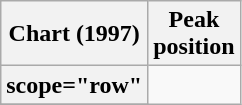<table class="wikitable sortable plainrowheaders" style="text-align:center">
<tr>
<th scope="col">Chart (1997)</th>
<th scope="col">Peak<br>position</th>
</tr>
<tr>
<th>scope="row"</th>
</tr>
<tr>
</tr>
</table>
